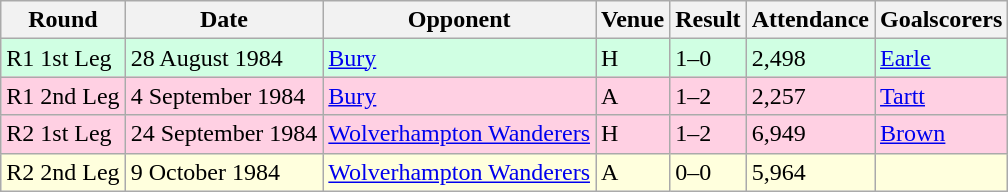<table class="wikitable">
<tr>
<th>Round</th>
<th>Date</th>
<th>Opponent</th>
<th>Venue</th>
<th>Result</th>
<th>Attendance</th>
<th>Goalscorers</th>
</tr>
<tr style="background-color: #d0ffe3;">
<td>R1 1st Leg</td>
<td>28 August 1984</td>
<td><a href='#'>Bury</a></td>
<td>H</td>
<td>1–0</td>
<td>2,498</td>
<td><a href='#'>Earle</a></td>
</tr>
<tr style="background-color: #ffd0e3;">
<td>R1 2nd Leg</td>
<td>4 September 1984</td>
<td><a href='#'>Bury</a></td>
<td>A</td>
<td>1–2</td>
<td>2,257</td>
<td><a href='#'>Tartt</a></td>
</tr>
<tr style="background-color: #ffd0e3;">
<td>R2 1st Leg</td>
<td>24 September 1984</td>
<td><a href='#'>Wolverhampton Wanderers</a></td>
<td>H</td>
<td>1–2</td>
<td>6,949</td>
<td><a href='#'>Brown</a></td>
</tr>
<tr style="background-color: #ffffdd;">
<td>R2 2nd Leg</td>
<td>9 October 1984</td>
<td><a href='#'>Wolverhampton Wanderers</a></td>
<td>A</td>
<td>0–0</td>
<td>5,964</td>
<td></td>
</tr>
</table>
